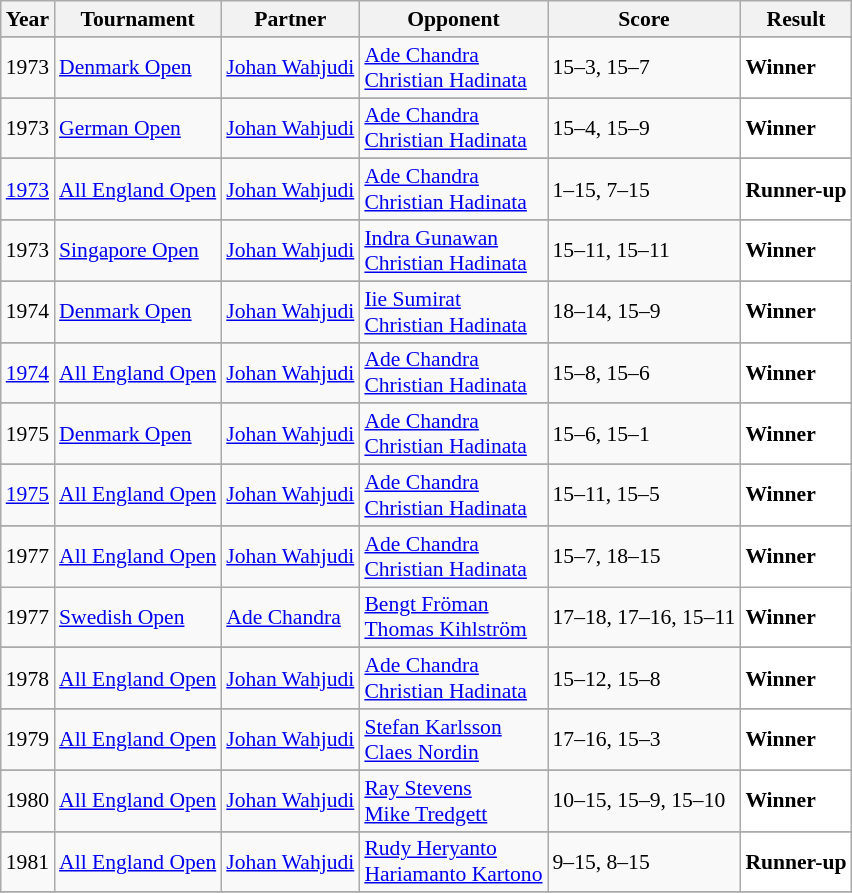<table class="sortable wikitable" style="font-size: 90%;">
<tr>
<th>Year</th>
<th>Tournament</th>
<th>Partner</th>
<th>Opponent</th>
<th>Score</th>
<th>Result</th>
</tr>
<tr>
</tr>
<tr>
<td align="center">1973</td>
<td align="left"><a href='#'>Denmark Open</a></td>
<td align="left"> <a href='#'>Johan Wahjudi</a></td>
<td align="left"> <a href='#'>Ade Chandra</a> <br>  <a href='#'>Christian Hadinata</a></td>
<td align="left">15–3, 15–7</td>
<td style="text-align:left; background:white"> <strong>Winner</strong></td>
</tr>
<tr>
</tr>
<tr>
<td align="center">1973</td>
<td align="left"><a href='#'>German Open</a></td>
<td align="left"> <a href='#'>Johan Wahjudi</a></td>
<td align="left"> <a href='#'>Ade Chandra</a> <br>  <a href='#'>Christian Hadinata</a></td>
<td align="left">15–4, 15–9</td>
<td style="text-align:left; background:white"> <strong>Winner</strong></td>
</tr>
<tr>
</tr>
<tr>
<td align="center"><a href='#'>1973</a></td>
<td align="left"><a href='#'>All England Open</a></td>
<td align="left"> <a href='#'>Johan Wahjudi</a></td>
<td align="left"> <a href='#'>Ade Chandra</a> <br>  <a href='#'>Christian Hadinata</a></td>
<td align="left">1–15, 7–15</td>
<td style="text-align:left; background:white"> <strong>Runner-up</strong></td>
</tr>
<tr>
</tr>
<tr>
<td align="center">1973</td>
<td align="left"><a href='#'>Singapore Open</a></td>
<td align="left"> <a href='#'>Johan Wahjudi</a></td>
<td align="left"> <a href='#'>Indra Gunawan</a> <br>  <a href='#'>Christian Hadinata</a></td>
<td align="left">15–11, 15–11</td>
<td style="text-align:left; background:white"> <strong>Winner</strong></td>
</tr>
<tr>
</tr>
<tr>
<td align="center">1974</td>
<td align="left"><a href='#'>Denmark Open</a></td>
<td align="left"> <a href='#'>Johan Wahjudi</a></td>
<td align="left"> <a href='#'>Iie Sumirat</a> <br>  <a href='#'>Christian Hadinata</a></td>
<td align="left">18–14, 15–9</td>
<td style="text-align:left; background:white"> <strong>Winner</strong></td>
</tr>
<tr>
</tr>
<tr>
<td align="center"><a href='#'>1974</a></td>
<td align="left"><a href='#'>All England Open</a></td>
<td align="left"> <a href='#'>Johan Wahjudi</a></td>
<td align="left"> <a href='#'>Ade Chandra</a> <br>  <a href='#'>Christian Hadinata</a></td>
<td align="left">15–8, 15–6</td>
<td style="text-align:left; background:white"> <strong>Winner</strong></td>
</tr>
<tr>
</tr>
<tr>
<td align="center">1975</td>
<td align="left"><a href='#'>Denmark Open</a></td>
<td align="left"> <a href='#'>Johan Wahjudi</a></td>
<td align="left"> <a href='#'>Ade Chandra</a> <br>  <a href='#'>Christian Hadinata</a></td>
<td align="left">15–6, 15–1</td>
<td style="text-align:left; background:white"> <strong>Winner</strong></td>
</tr>
<tr>
</tr>
<tr>
<td align="center"><a href='#'>1975</a></td>
<td align="left"><a href='#'>All England Open</a></td>
<td align="left"> <a href='#'>Johan Wahjudi</a></td>
<td align="left"> <a href='#'>Ade Chandra</a> <br>  <a href='#'>Christian Hadinata</a></td>
<td align="left">15–11, 15–5</td>
<td style="text-align:left; background:white"> <strong>Winner</strong></td>
</tr>
<tr>
</tr>
<tr>
<td align="center">1977</td>
<td align="left"><a href='#'>All England Open</a></td>
<td align="left"> <a href='#'>Johan Wahjudi</a></td>
<td align="left"> <a href='#'>Ade Chandra</a> <br>  <a href='#'>Christian Hadinata</a></td>
<td align="left">15–7, 18–15</td>
<td style="text-align:left; background:white"> <strong>Winner</strong></td>
</tr>
<tr>
<td align="center">1977</td>
<td align="left"><a href='#'>Swedish Open</a></td>
<td align="left"> <a href='#'>Ade Chandra</a></td>
<td align="left"> <a href='#'>Bengt Fröman</a><br> <a href='#'>Thomas Kihlström</a></td>
<td align="left">17–18, 17–16, 15–11</td>
<td style="text-align:left; background:white"> <strong>Winner</strong></td>
</tr>
<tr>
</tr>
<tr>
<td align="center">1978</td>
<td align="left"><a href='#'>All England Open</a></td>
<td align="left"> <a href='#'>Johan Wahjudi</a></td>
<td align="left"> <a href='#'>Ade Chandra</a> <br>  <a href='#'>Christian Hadinata</a></td>
<td align="left">15–12, 15–8</td>
<td style="text-align:left; background:white"> <strong>Winner</strong></td>
</tr>
<tr>
</tr>
<tr>
<td align="center">1979</td>
<td align="left"><a href='#'>All England Open</a></td>
<td align="left"> <a href='#'>Johan Wahjudi</a></td>
<td align="left"> <a href='#'>Stefan Karlsson</a> <br>  <a href='#'>Claes Nordin</a></td>
<td align="left">17–16, 15–3</td>
<td style="text-align:left; background:white"> <strong>Winner</strong></td>
</tr>
<tr>
</tr>
<tr>
<td align="center">1980</td>
<td align="left"><a href='#'>All England Open</a></td>
<td align="left"> <a href='#'>Johan Wahjudi</a></td>
<td align="left"> <a href='#'>Ray Stevens</a> <br>  <a href='#'>Mike Tredgett</a></td>
<td align="left">10–15, 15–9, 15–10</td>
<td style="text-align:left; background:white"> <strong>Winner</strong></td>
</tr>
<tr>
</tr>
<tr>
<td align="center">1981</td>
<td align="left"><a href='#'>All England Open</a></td>
<td align="left"> <a href='#'>Johan Wahjudi</a></td>
<td align="left"> <a href='#'>Rudy Heryanto</a> <br>  <a href='#'>Hariamanto Kartono</a></td>
<td align="left">9–15, 8–15</td>
<td style="text-align:left; background:white"> <strong>Runner-up</strong></td>
</tr>
<tr>
</tr>
</table>
